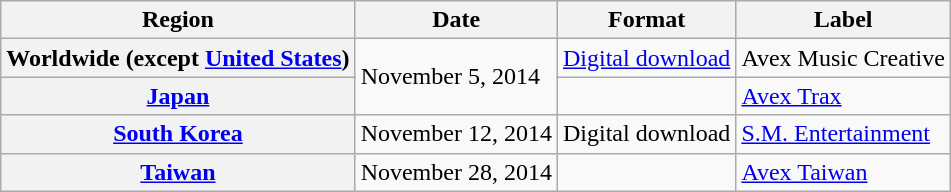<table class="wikitable plainrowheaders">
<tr>
<th scope="col">Region</th>
<th scope="col">Date</th>
<th scope="col">Format</th>
<th scope="col">Label</th>
</tr>
<tr>
<th scope="row">Worldwide (except <a href='#'>United States</a>)</th>
<td rowspan="2">November 5, 2014</td>
<td><a href='#'>Digital download</a></td>
<td>Avex Music Creative</td>
</tr>
<tr>
<th scope="row"><a href='#'>Japan</a></th>
<td></td>
<td><a href='#'>Avex Trax</a></td>
</tr>
<tr>
<th scope="row"><a href='#'>South Korea</a></th>
<td>November 12, 2014</td>
<td>Digital download</td>
<td><a href='#'>S.M. Entertainment</a></td>
</tr>
<tr>
<th scope="row"><a href='#'>Taiwan</a></th>
<td>November 28, 2014</td>
<td></td>
<td><a href='#'>Avex Taiwan</a></td>
</tr>
</table>
